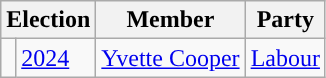<table class="wikitable">
<tr>
<th colspan="2">Election</th>
<th>Member</th>
<th>Party</th>
</tr>
<tr>
<td style="color:inherit;background-color: "></td>
<td><a href='#'>2024</a></td>
<td><a href='#'>Yvette Cooper</a></td>
<td><a href='#'>Labour</a></td>
</tr>
</table>
